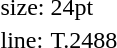<table style="margin-left:40px;">
<tr>
<td>size:</td>
<td>24pt</td>
</tr>
<tr>
<td>line:</td>
<td>T.2488</td>
</tr>
</table>
